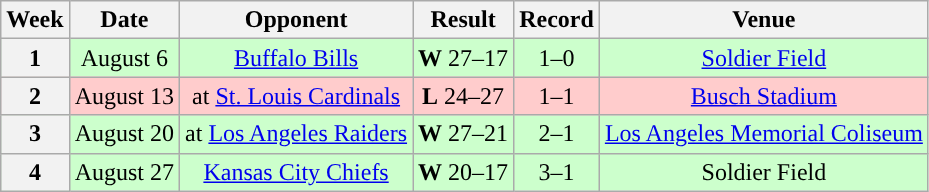<table class="wikitable" style="text-align:center">
<tr>
<th>Week</th>
<th>Date</th>
<th>Opponent</th>
<th>Result</th>
<th>Record</th>
<th>Venue</th>
</tr>
<tr style="background:#cfc">
<th>1</th>
<td>August 6</td>
<td><a href='#'>Buffalo Bills</a></td>
<td><strong>W</strong> 27–17</td>
<td>1–0</td>
<td><a href='#'>Soldier Field</a></td>
</tr>
<tr style="background:#fcc">
<th>2</th>
<td>August 13</td>
<td>at <a href='#'>St. Louis Cardinals</a></td>
<td><strong>L</strong> 24–27</td>
<td>1–1</td>
<td><a href='#'>Busch Stadium</a></td>
</tr>
<tr style="background:#cfc">
<th>3</th>
<td>August 20</td>
<td>at <a href='#'>Los Angeles Raiders</a></td>
<td><strong>W</strong> 27–21</td>
<td>2–1</td>
<td><a href='#'>Los Angeles Memorial Coliseum</a></td>
</tr>
<tr style="background:#cfc">
<th>4</th>
<td>August 27</td>
<td><a href='#'>Kansas City Chiefs</a></td>
<td><strong>W</strong> 20–17</td>
<td>3–1</td>
<td>Soldier Field</td>
</tr>
</table>
